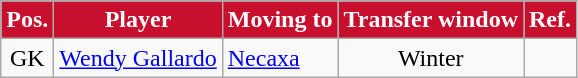<table class="wikitable sortable" style="text-align:center;">
<tr>
<th style=background-color:#C8102E;color:#FFFFFF>Pos.</th>
<th style=background-color:#C8102E;color:#FFFFFF>Player</th>
<th style=background-color:#C8102E;color:#FFFFFF>Moving to</th>
<th style=background-color:#C8102E;color:#FFFFFF>Transfer window</th>
<th style=background-color:#C8102E;color:#FFFFFF>Ref.</th>
</tr>
<tr>
<td>GK</td>
<td align=left> <a href='#'>Wendy Gallardo</a></td>
<td align=left><a href='#'>Necaxa</a></td>
<td>Winter</td>
<td></td>
</tr>
</table>
